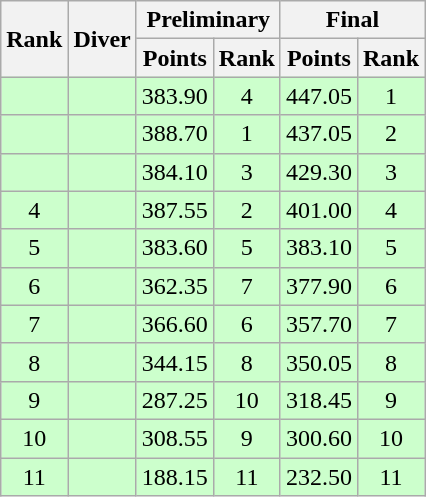<table class="wikitable sortable" style="text-align:center">
<tr>
<th rowspan=2>Rank</th>
<th rowspan=2>Diver</th>
<th colspan=2>Preliminary</th>
<th colspan=2>Final</th>
</tr>
<tr>
<th>Points</th>
<th>Rank</th>
<th>Points</th>
<th>Rank</th>
</tr>
<tr bgcolor=ccffcc>
<td></td>
<td align=left></td>
<td>383.90</td>
<td>4</td>
<td>447.05</td>
<td>1</td>
</tr>
<tr bgcolor=ccffcc>
<td></td>
<td align=left></td>
<td>388.70</td>
<td>1</td>
<td>437.05</td>
<td>2</td>
</tr>
<tr bgcolor=ccffcc>
<td></td>
<td align=left></td>
<td>384.10</td>
<td>3</td>
<td>429.30</td>
<td>3</td>
</tr>
<tr bgcolor=ccffcc>
<td>4</td>
<td align=left></td>
<td>387.55</td>
<td>2</td>
<td>401.00</td>
<td>4</td>
</tr>
<tr bgcolor=ccffcc>
<td>5</td>
<td align=left></td>
<td>383.60</td>
<td>5</td>
<td>383.10</td>
<td>5</td>
</tr>
<tr bgcolor=ccffcc>
<td>6</td>
<td align=left></td>
<td>362.35</td>
<td>7</td>
<td>377.90</td>
<td>6</td>
</tr>
<tr bgcolor=ccffcc>
<td>7</td>
<td align=left></td>
<td>366.60</td>
<td>6</td>
<td>357.70</td>
<td>7</td>
</tr>
<tr bgcolor=ccffcc>
<td>8</td>
<td align=left></td>
<td>344.15</td>
<td>8</td>
<td>350.05</td>
<td>8</td>
</tr>
<tr bgcolor=ccffcc>
<td>9</td>
<td align=left></td>
<td>287.25</td>
<td>10</td>
<td>318.45</td>
<td>9</td>
</tr>
<tr bgcolor=ccffcc>
<td>10</td>
<td align=left></td>
<td>308.55</td>
<td>9</td>
<td>300.60</td>
<td>10</td>
</tr>
<tr bgcolor=ccffcc>
<td>11</td>
<td align=left></td>
<td>188.15</td>
<td>11</td>
<td>232.50</td>
<td>11</td>
</tr>
</table>
